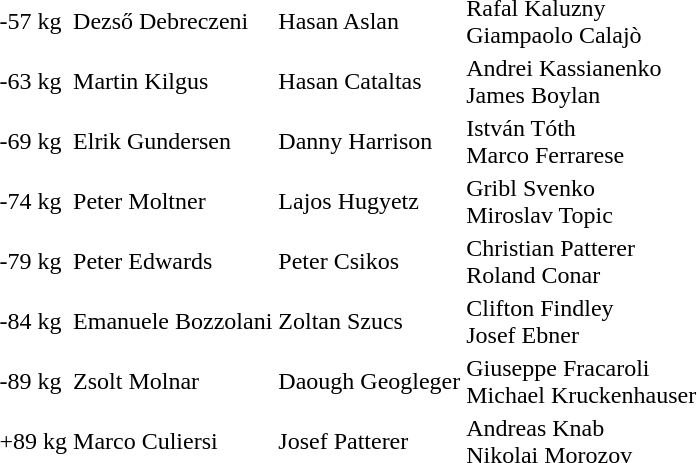<table>
<tr>
<td>-57 kg</td>
<td>Dezső Debreczeni </td>
<td>Hasan Aslan </td>
<td>Rafal Kaluzny <br>Giampaolo Calajò </td>
</tr>
<tr>
<td>-63 kg</td>
<td>Martin Kilgus </td>
<td>Hasan Cataltas </td>
<td>Andrei Kassianenko <br>James Boylan </td>
</tr>
<tr>
<td>-69 kg</td>
<td>Elrik Gundersen </td>
<td>Danny Harrison </td>
<td>István Tóth <br>Marco Ferrarese </td>
</tr>
<tr>
<td>-74 kg</td>
<td>Peter Moltner </td>
<td>Lajos Hugyetz </td>
<td>Gribl Svenko <br>Miroslav Topic </td>
</tr>
<tr>
<td>-79 kg</td>
<td>Peter Edwards </td>
<td>Peter Csikos </td>
<td>Christian Patterer <br>Roland Conar </td>
</tr>
<tr>
<td>-84 kg</td>
<td>Emanuele Bozzolani </td>
<td>Zoltan Szucs </td>
<td>Clifton Findley <br>Josef Ebner </td>
</tr>
<tr>
<td>-89 kg</td>
<td>Zsolt Molnar </td>
<td>Daough Geogleger </td>
<td>Giuseppe Fracaroli <br>Michael Kruckenhauser </td>
</tr>
<tr>
<td>+89 kg</td>
<td>Marco Culiersi </td>
<td>Josef Patterer </td>
<td>Andreas Knab <br>Nikolai Morozov </td>
</tr>
<tr>
</tr>
</table>
